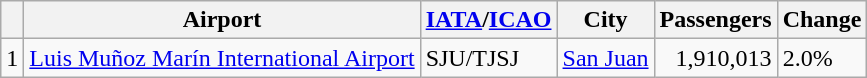<table class="wikitable sortable">
<tr>
<th></th>
<th>Airport</th>
<th><a href='#'>IATA</a>/<a href='#'>ICAO</a></th>
<th>City</th>
<th>Passengers</th>
<th>Change</th>
</tr>
<tr>
<td>1</td>
<td><a href='#'>Luis Muñoz Marín International Airport</a></td>
<td>SJU/TJSJ</td>
<td><a href='#'>San Juan</a></td>
<td align="right">1,910,013</td>
<td> 2.0%</td>
</tr>
</table>
